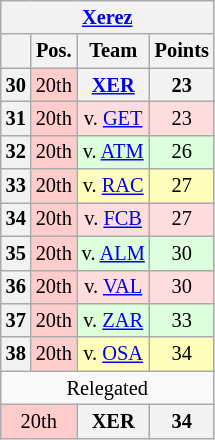<table class="wikitable" style="font-size: 85%">
<tr>
<th colspan="4"><a href='#'>Xerez</a></th>
</tr>
<tr>
<th></th>
<th>Pos.</th>
<th>Team</th>
<th>Points</th>
</tr>
<tr>
<th>30</th>
<td style="text-align:center; background:#fcc;">20th</td>
<th><a href='#'>XER</a></th>
<th>23</th>
</tr>
<tr>
<th>31</th>
<td style="text-align:center; background:#fcc;">20th</td>
<td style="text-align:center; background:#fdd;">v. <a href='#'>GET</a></td>
<td style="text-align:center; background:#fdd;">23</td>
</tr>
<tr>
<th>32</th>
<td style="text-align:center; background:#fcc;">20th</td>
<td style="text-align:center; background:#dfd;">v. <a href='#'>ATM</a></td>
<td style="text-align:center; background:#dfd;">26</td>
</tr>
<tr>
<th>33</th>
<td style="text-align:center; background:#fcc;">20th</td>
<td style="text-align:center; background:#ffb;">v. <a href='#'>RAC</a></td>
<td style="text-align:center; background:#ffb;">27</td>
</tr>
<tr>
<th>34</th>
<td style="text-align:center; background:#fcc;">20th</td>
<td style="text-align:center; background:#fdd;">v. <a href='#'>FCB</a></td>
<td style="text-align:center; background:#fdd;">27</td>
</tr>
<tr>
<th>35</th>
<td style="text-align:center; background:#fcc;">20th</td>
<td style="text-align:center; background:#dfd;">v. <a href='#'>ALM</a></td>
<td style="text-align:center; background:#dfd;">30</td>
</tr>
<tr>
<th>36</th>
<td style="text-align:center; background:#fcc;">20th</td>
<td style="text-align:center; background:#fdd;">v. <a href='#'>VAL</a></td>
<td style="text-align:center; background:#fdd;">30</td>
</tr>
<tr>
<th>37</th>
<td style="text-align:center; background:#fcc;">20th</td>
<td style="text-align:center; background:#dfd;">v. <a href='#'>ZAR</a></td>
<td style="text-align:center; background:#dfd;">33</td>
</tr>
<tr>
<th>38</th>
<td style="text-align:center; background:#fcc;">20th</td>
<td style="text-align:center; background:#ffb;">v. <a href='#'>OSA</a></td>
<td style="text-align:center; background:#ffb;">34</td>
</tr>
<tr>
<td colspan="4" bgcolor"#FFCCCC" style="text-align:center;">Relegated</td>
</tr>
<tr>
<td colspan="2"  style="text-align:center; background:#fcc;">20th</td>
<th>XER</th>
<th>34</th>
</tr>
</table>
